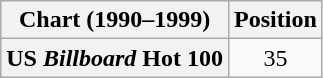<table class="wikitable plainrowheaders" style="text-align:center">
<tr>
<th scope="col">Chart (1990–1999)</th>
<th scope="col">Position</th>
</tr>
<tr>
<th scope="row">US <em>Billboard</em> Hot 100</th>
<td>35</td>
</tr>
</table>
